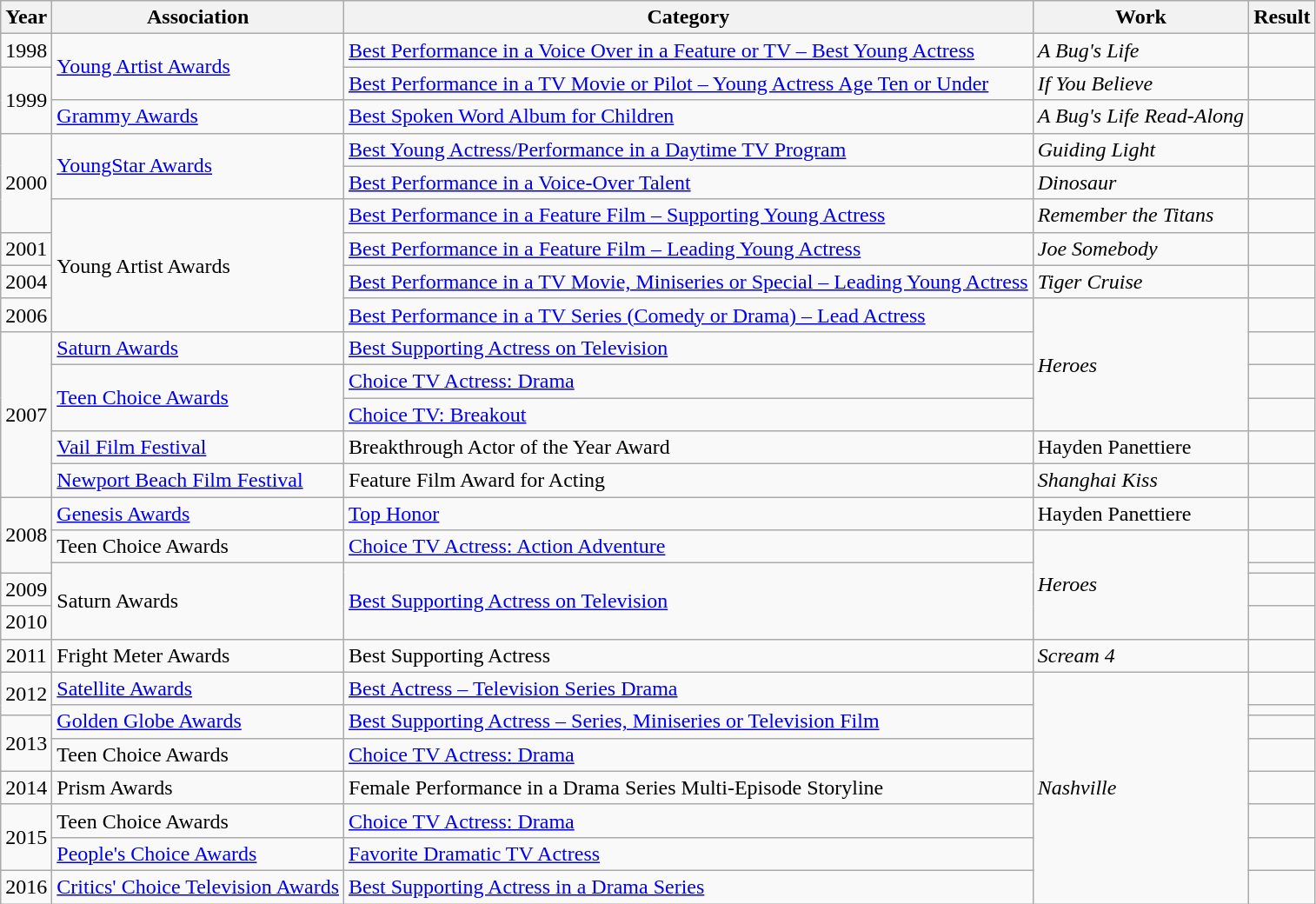<table class="wikitable">
<tr>
<th>Year</th>
<th>Association</th>
<th>Category</th>
<th>Work</th>
<th>Result</th>
</tr>
<tr>
<td style="text-align:center;">1998</td>
<td rowspan=2><a href='#'>Young Artist Awards</a></td>
<td><a href='#'>Best Performance in a Voice Over in a Feature or TV – Best Young Actress</a></td>
<td><em>A Bug's Life</em></td>
<td></td>
</tr>
<tr>
<td style="text-align:center;" rowspan=2>1999</td>
<td><a href='#'>Best Performance in a TV Movie or Pilot – Young Actress Age Ten or Under</a></td>
<td><em>If You Believe</em></td>
<td></td>
</tr>
<tr>
<td><a href='#'>Grammy Awards</a></td>
<td><a href='#'>Best Spoken Word Album for Children</a></td>
<td><em>A Bug's Life Read-Along</em></td>
<td></td>
</tr>
<tr>
<td style="text-align:center;" rowspan=3>2000</td>
<td rowspan=2><a href='#'>YoungStar Awards</a></td>
<td><a href='#'>Best Young Actress/Performance in a Daytime TV Program</a></td>
<td><em>Guiding Light</em></td>
<td></td>
</tr>
<tr>
<td><a href='#'>Best Performance in a Voice-Over Talent</a></td>
<td><em>Dinosaur</em></td>
<td></td>
</tr>
<tr>
<td rowspan=4>Young Artist Awards</td>
<td><a href='#'>Best Performance in a Feature Film – Supporting Young Actress</a></td>
<td><em>Remember the Titans</em></td>
<td></td>
</tr>
<tr>
<td style="text-align:center;">2001</td>
<td><a href='#'>Best Performance in a Feature Film – Leading Young Actress</a></td>
<td><em>Joe Somebody</em></td>
<td></td>
</tr>
<tr>
<td style="text-align:center;">2004</td>
<td><a href='#'>Best Performance in a TV Movie, Miniseries or Special – Leading Young Actress</a></td>
<td><em>Tiger Cruise</em></td>
<td></td>
</tr>
<tr>
<td style="text-align:center;">2006</td>
<td><a href='#'>Best Performance in a TV Series (Comedy or Drama) – Lead Actress</a></td>
<td rowspan=4><em>Heroes</em></td>
<td></td>
</tr>
<tr>
<td style="text-align:center;" rowspan=5>2007</td>
<td><a href='#'>Saturn Awards</a></td>
<td><a href='#'>Best Supporting Actress on Television</a></td>
<td></td>
</tr>
<tr>
<td rowspan=2><a href='#'>Teen Choice Awards</a></td>
<td><a href='#'>Choice TV Actress: Drama</a></td>
<td></td>
</tr>
<tr>
<td><a href='#'>Choice TV: Breakout</a></td>
<td></td>
</tr>
<tr>
<td><a href='#'>Vail Film Festival</a></td>
<td>Breakthrough Actor of the Year Award</td>
<td>Hayden Panettiere</td>
<td></td>
</tr>
<tr>
<td><a href='#'>Newport Beach Film Festival</a></td>
<td>Feature Film Award for Acting</td>
<td><em>Shanghai Kiss</em></td>
<td></td>
</tr>
<tr>
<td style="text-align:center;" rowspan=3>2008</td>
<td><a href='#'>Genesis Awards</a></td>
<td><a href='#'>Top Honor</a></td>
<td>Hayden Panettiere</td>
<td></td>
</tr>
<tr>
<td>Teen Choice Awards</td>
<td><a href='#'>Choice TV Actress: Action Adventure</a></td>
<td rowspan=4><em>Heroes</em></td>
<td></td>
</tr>
<tr>
<td rowspan=3>Saturn Awards</td>
<td rowspan=3><a href='#'>Best Supporting Actress on Television</a></td>
<td></td>
</tr>
<tr>
<td style="text-align:center;">2009</td>
<td></td>
</tr>
<tr>
<td style="text-align:center;">2010</td>
<td></td>
</tr>
<tr>
<td style="text-align:center;">2011</td>
<td>Fright Meter Awards</td>
<td>Best Supporting Actress</td>
<td><em>Scream 4</em></td>
<td></td>
</tr>
<tr>
<td style="text-align:center;" rowspan=2>2012</td>
<td><a href='#'>Satellite Awards</a></td>
<td><a href='#'>Best Actress – Television Series Drama</a></td>
<td rowspan=8><em>Nashville</em></td>
<td></td>
</tr>
<tr>
<td rowspan=2><a href='#'>Golden Globe Awards</a></td>
<td rowspan=2><a href='#'>Best Supporting Actress – Series, Miniseries or Television Film</a></td>
<td></td>
</tr>
<tr>
<td style="text-align:center;" rowspan=2>2013</td>
<td></td>
</tr>
<tr>
<td>Teen Choice Awards</td>
<td><a href='#'>Choice TV Actress: Drama</a></td>
<td></td>
</tr>
<tr>
<td>2014</td>
<td>Prism Awards</td>
<td>Female Performance in a Drama Series Multi-Episode Storyline</td>
<td></td>
</tr>
<tr>
<td rowspan="2" style="text-align:center;">2015</td>
<td>Teen Choice Awards</td>
<td><a href='#'>Choice TV Actress: Drama</a></td>
<td></td>
</tr>
<tr>
<td><a href='#'>People's Choice Awards</a></td>
<td><a href='#'>Favorite Dramatic TV Actress</a></td>
<td></td>
</tr>
<tr>
<td style="text-align:center;">2016</td>
<td><a href='#'>Critics' Choice Television Awards</a></td>
<td><a href='#'>Best Supporting Actress in a Drama Series</a></td>
<td></td>
</tr>
</table>
